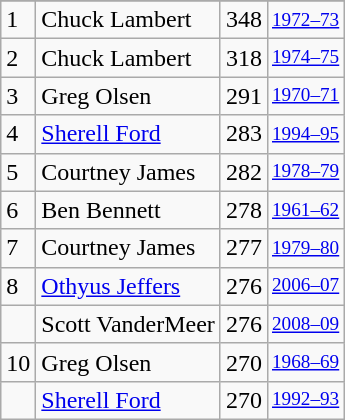<table class="wikitable">
<tr>
</tr>
<tr>
<td>1</td>
<td>Chuck Lambert</td>
<td>348</td>
<td style="font-size:80%;"><a href='#'>1972–73</a></td>
</tr>
<tr>
<td>2</td>
<td>Chuck Lambert</td>
<td>318</td>
<td style="font-size:80%;"><a href='#'>1974–75</a></td>
</tr>
<tr>
<td>3</td>
<td>Greg Olsen</td>
<td>291</td>
<td style="font-size:80%;"><a href='#'>1970–71</a></td>
</tr>
<tr>
<td>4</td>
<td><a href='#'>Sherell Ford</a></td>
<td>283</td>
<td style="font-size:80%;"><a href='#'>1994–95</a></td>
</tr>
<tr>
<td>5</td>
<td>Courtney James</td>
<td>282</td>
<td style="font-size:80%;"><a href='#'>1978–79</a></td>
</tr>
<tr>
<td>6</td>
<td>Ben Bennett</td>
<td>278</td>
<td style="font-size:80%;"><a href='#'>1961–62</a></td>
</tr>
<tr>
<td>7</td>
<td>Courtney James</td>
<td>277</td>
<td style="font-size:80%;"><a href='#'>1979–80</a></td>
</tr>
<tr>
<td>8</td>
<td><a href='#'>Othyus Jeffers</a></td>
<td>276</td>
<td style="font-size:80%;"><a href='#'>2006–07</a></td>
</tr>
<tr>
<td></td>
<td>Scott VanderMeer</td>
<td>276</td>
<td style="font-size:80%;"><a href='#'>2008–09</a></td>
</tr>
<tr>
<td>10</td>
<td>Greg Olsen</td>
<td>270</td>
<td style="font-size:80%;"><a href='#'>1968–69</a></td>
</tr>
<tr>
<td></td>
<td><a href='#'>Sherell Ford</a></td>
<td>270</td>
<td style="font-size:80%;"><a href='#'>1992–93</a></td>
</tr>
</table>
